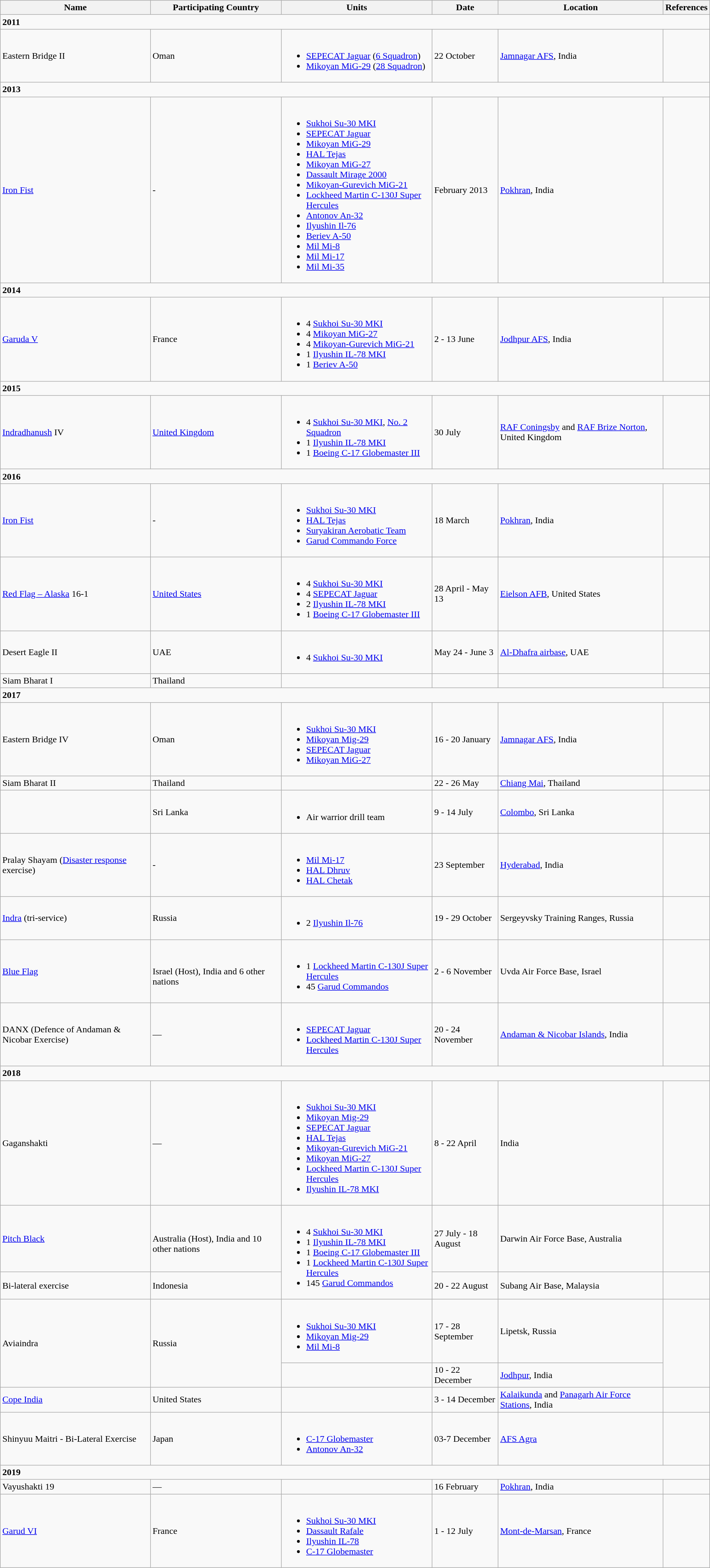<table class="wikitable">
<tr>
<th>Name</th>
<th>Participating Country</th>
<th>Units</th>
<th>Date</th>
<th>Location</th>
<th>References</th>
</tr>
<tr>
<td colspan="6"><strong>2011</strong></td>
</tr>
<tr>
<td>Eastern Bridge II</td>
<td>Oman</td>
<td><br><ul><li><a href='#'>SEPECAT Jaguar</a> (<a href='#'>6 Squadron</a>)</li><li><a href='#'>Mikoyan MiG-29</a> (<a href='#'>28 Squadron</a>)</li></ul></td>
<td>22 October</td>
<td><a href='#'>Jamnagar AFS</a>, India</td>
<td></td>
</tr>
<tr>
<td colspan="6"><strong>2013</strong></td>
</tr>
<tr>
<td><a href='#'>Iron Fist</a></td>
<td>-</td>
<td><br><ul><li><a href='#'>Sukhoi Su-30 MKI</a></li><li><a href='#'>SEPECAT Jaguar</a></li><li><a href='#'>Mikoyan MiG-29</a></li><li><a href='#'>HAL Tejas</a></li><li><a href='#'>Mikoyan MiG-27</a></li><li><a href='#'>Dassault Mirage 2000</a></li><li><a href='#'>Mikoyan-Gurevich MiG-21</a></li><li><a href='#'>Lockheed Martin C-130J Super Hercules</a></li><li><a href='#'>Antonov An-32</a></li><li><a href='#'>Ilyushin Il-76</a></li><li><a href='#'>Beriev A-50</a></li><li><a href='#'>Mil Mi-8</a></li><li><a href='#'>Mil Mi-17</a></li><li><a href='#'>Mil Mi-35</a></li></ul></td>
<td>February 2013</td>
<td><a href='#'>Pokhran</a>, India</td>
<td></td>
</tr>
<tr>
<td colspan="6"><strong>2014</strong></td>
</tr>
<tr>
<td><a href='#'>Garuda V</a></td>
<td>France</td>
<td><br><ul><li>4 <a href='#'>Sukhoi Su-30 MKI</a></li><li>4 <a href='#'>Mikoyan MiG-27</a></li><li>4 <a href='#'>Mikoyan-Gurevich MiG-21</a></li><li>1 <a href='#'>Ilyushin IL-78 MKI</a></li><li>1 <a href='#'>Beriev A-50</a></li></ul></td>
<td>2 - 13 June</td>
<td><a href='#'>Jodhpur AFS</a>, India</td>
<td></td>
</tr>
<tr>
<td colspan="6"><strong>2015</strong></td>
</tr>
<tr>
<td><a href='#'>Indradhanush</a> IV</td>
<td><a href='#'>United Kingdom</a></td>
<td><br><ul><li>4 <a href='#'>Sukhoi Su-30 MKI</a>, <a href='#'>No. 2 Squadron</a></li><li>1 <a href='#'>Ilyushin IL-78 MKI</a></li><li>1 <a href='#'>Boeing C-17 Globemaster III</a></li></ul></td>
<td>30 July</td>
<td><a href='#'>RAF Coningsby</a> and <a href='#'>RAF Brize Norton</a>, United Kingdom</td>
<td></td>
</tr>
<tr>
<td colspan="6"><strong>2016</strong></td>
</tr>
<tr>
<td><a href='#'>Iron Fist</a></td>
<td>-</td>
<td><br><ul><li><a href='#'>Sukhoi Su-30 MKI</a></li><li><a href='#'>HAL Tejas</a></li><li><a href='#'>Suryakiran Aerobatic Team</a></li><li><a href='#'>Garud Commando Force</a></li></ul></td>
<td>18 March</td>
<td><a href='#'>Pokhran</a>, India</td>
<td></td>
</tr>
<tr>
<td><a href='#'>Red Flag – Alaska</a> 16-1</td>
<td><a href='#'>United States</a></td>
<td><br><ul><li>4 <a href='#'>Sukhoi Su-30 MKI</a></li><li>4 <a href='#'>SEPECAT Jaguar</a></li><li>2 <a href='#'>Ilyushin IL-78 MKI</a></li><li>1 <a href='#'>Boeing C-17 Globemaster III</a></li></ul></td>
<td>28 April - May 13</td>
<td><a href='#'>Eielson AFB</a>, United States</td>
<td></td>
</tr>
<tr>
<td>Desert Eagle II</td>
<td>UAE</td>
<td><br><ul><li>4 <a href='#'>Sukhoi Su-30 MKI</a></li></ul></td>
<td>May 24 - June 3</td>
<td><a href='#'>Al-Dhafra airbase</a>, UAE</td>
<td></td>
</tr>
<tr>
<td>Siam Bharat I</td>
<td>Thailand</td>
<td></td>
<td></td>
<td></td>
<td></td>
</tr>
<tr>
<td colspan="6"><strong>2017</strong></td>
</tr>
<tr>
<td>Eastern Bridge IV</td>
<td>Oman</td>
<td><br><ul><li><a href='#'>Sukhoi Su-30 MKI</a></li><li><a href='#'>Mikoyan Mig-29</a></li><li><a href='#'>SEPECAT Jaguar</a></li><li><a href='#'>Mikoyan MiG-27</a></li></ul></td>
<td>16 - 20 January</td>
<td><a href='#'>Jamnagar AFS</a>, India</td>
<td></td>
</tr>
<tr>
<td>Siam Bharat II</td>
<td>Thailand</td>
<td></td>
<td>22 - 26 May</td>
<td><a href='#'>Chiang Mai</a>, Thailand</td>
<td></td>
</tr>
<tr>
<td></td>
<td>Sri Lanka</td>
<td><br><ul><li>Air warrior drill team</li></ul></td>
<td>9 - 14 July</td>
<td><a href='#'>Colombo</a>, Sri Lanka</td>
<td></td>
</tr>
<tr>
<td>Pralay Shayam (<a href='#'>Disaster response</a> exercise)</td>
<td>-</td>
<td><br><ul><li><a href='#'>Mil Mi-17</a></li><li><a href='#'>HAL Dhruv</a></li><li><a href='#'>HAL Chetak</a></li></ul></td>
<td>23 September</td>
<td><a href='#'>Hyderabad</a>, India</td>
<td></td>
</tr>
<tr>
<td><a href='#'>Indra</a> (tri-service)</td>
<td>Russia</td>
<td><br><ul><li>2 <a href='#'>Ilyushin Il-76</a></li></ul></td>
<td>19 - 29 October</td>
<td>Sergeyvsky Training Ranges, Russia</td>
<td></td>
</tr>
<tr>
<td><a href='#'>Blue Flag</a></td>
<td><br>Israel (Host), India and 6 other nations</td>
<td><br><ul><li>1 <a href='#'>Lockheed Martin C-130J Super Hercules</a></li><li>45 <a href='#'>Garud Commandos</a></li></ul></td>
<td>2 - 6 November</td>
<td>Uvda Air Force Base, Israel</td>
<td></td>
</tr>
<tr>
<td>DANX (Defence of Andaman & Nicobar Exercise)</td>
<td>—</td>
<td><br><ul><li><a href='#'>SEPECAT Jaguar</a></li><li><a href='#'>Lockheed Martin C-130J Super Hercules</a></li></ul></td>
<td>20 - 24 November</td>
<td><a href='#'>Andaman & Nicobar Islands</a>, India</td>
<td></td>
</tr>
<tr>
<td colspan="6"><strong>2018</strong></td>
</tr>
<tr>
<td>Gaganshakti</td>
<td>—</td>
<td><br><ul><li><a href='#'>Sukhoi Su-30 MKI</a></li><li><a href='#'>Mikoyan Mig-29</a></li><li><a href='#'>SEPECAT Jaguar</a></li><li><a href='#'>HAL Tejas</a></li><li><a href='#'>Mikoyan-Gurevich MiG-21</a></li><li><a href='#'>Mikoyan MiG-27</a></li><li><a href='#'>Lockheed Martin C-130J Super Hercules</a></li><li><a href='#'>Ilyushin IL-78 MKI</a></li></ul></td>
<td>8 - 22 April</td>
<td>India</td>
<td></td>
</tr>
<tr>
<td><a href='#'>Pitch Black</a></td>
<td><br>Australia (Host), India and 10 other nations</td>
<td rowspan="2"><br><ul><li>4 <a href='#'>Sukhoi Su-30 MKI</a></li><li>1 <a href='#'>Ilyushin IL-78 MKI</a></li><li>1 <a href='#'>Boeing C-17 Globemaster III</a></li><li>1 <a href='#'>Lockheed Martin C-130J Super Hercules</a></li><li>145 <a href='#'>Garud Commandos</a></li></ul></td>
<td>27 July - 18 August</td>
<td>Darwin Air Force Base, Australia</td>
<td></td>
</tr>
<tr>
<td>Bi-lateral exercise</td>
<td>Indonesia</td>
<td>20 - 22 August</td>
<td>Subang Air Base, Malaysia</td>
<td></td>
</tr>
<tr>
<td rowspan="2">Aviaindra</td>
<td rowspan="2">Russia</td>
<td><br><ul><li><a href='#'>Sukhoi Su-30 MKI</a></li><li><a href='#'>Mikoyan Mig-29</a></li><li><a href='#'>Mil Mi-8</a></li></ul></td>
<td>17 - 28 September</td>
<td>Lipetsk, Russia</td>
<td rowspan="2"></td>
</tr>
<tr>
<td></td>
<td>10 - 22 December</td>
<td><a href='#'>Jodhpur</a>, India</td>
</tr>
<tr>
<td><a href='#'>Cope India</a></td>
<td>United States</td>
<td></td>
<td>3 - 14 December</td>
<td><a href='#'>Kalaikunda</a> and <a href='#'>Panagarh Air Force Stations</a>, India</td>
<td></td>
</tr>
<tr>
<td>Shinyuu Maitri - Bi-Lateral Exercise</td>
<td>Japan</td>
<td><br><ul><li><a href='#'>C-17 Globemaster</a></li><li><a href='#'>Antonov An-32</a></li></ul></td>
<td>03-7 December</td>
<td><a href='#'>AFS Agra</a></td>
<td></td>
</tr>
<tr>
<td colspan="6"><strong>2019</strong></td>
</tr>
<tr>
<td>Vayushakti 19</td>
<td>—</td>
<td></td>
<td>16 February</td>
<td><a href='#'>Pokhran</a>, India</td>
<td></td>
</tr>
<tr>
<td><a href='#'>Garud VI</a></td>
<td>France</td>
<td><br><ul><li><a href='#'>Sukhoi Su-30 MKI</a></li><li><a href='#'>Dassault Rafale</a></li><li><a href='#'>Ilyushin IL-78</a></li><li><a href='#'>C-17 Globemaster</a></li></ul></td>
<td>1 - 12 July</td>
<td><a href='#'>Mont-de-Marsan</a>, France</td>
<td></td>
</tr>
</table>
